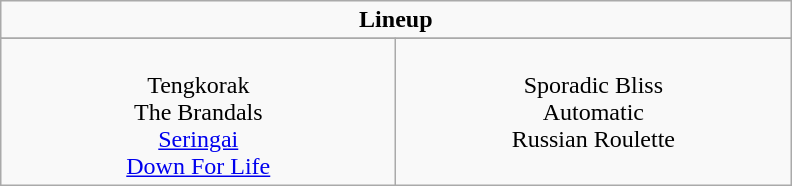<table class="wikitable">
<tr>
<td colspan="2" align="center"><strong>Lineup</strong></td>
</tr>
<tr>
</tr>
<tr>
<td valign="top" align="center" width=256><br>Tengkorak<br>
The Brandals<br>
<a href='#'>Seringai</a><br>
<a href='#'>Down For Life</a><br></td>
<td valign="top" align="center" width=256><br>Sporadic Bliss<br>
Automatic<br>
Russian Roulette<br></td>
</tr>
</table>
